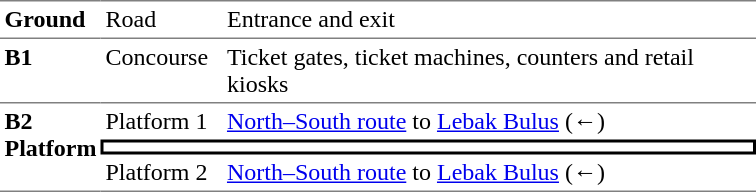<table cellpadding="3" cellspacing="0" border="0">
<tr>
<td valign="top" width="50" style="border-top:solid 1px gray; border-bottom:solid 1px gray;"><strong>Ground</strong></td>
<td valign="top" width="75" style="border-top:solid 1px gray; border-bottom:solid 1px gray;">Road</td>
<td valign="top" width="350" style="border-top:solid 1px gray; border-bottom:solid 1px gray;">Entrance and exit</td>
</tr>
<tr>
<td valign="top" style="border-bottom:solid 1px gray;"><strong>B1</strong></td>
<td valign="top" style="border-bottom:solid 1px gray;">Concourse</td>
<td valign="top" style="border-bottom:solid 1px gray;">Ticket gates, ticket machines, counters and retail kiosks</td>
</tr>
<tr>
<td rowspan="3" valign="top" style="border-bottom:solid 1px gray;"><strong>B2</strong><br><strong>Platform</strong></td>
<td valign="top">Platform 1</td>
<td valign="top"> <a href='#'>North–South route</a> to <a href='#'>Lebak Bulus</a> (←)</td>
</tr>
<tr>
<td colspan="2" align="center" style="border:solid 2px black;"></td>
</tr>
<tr>
<td valign="top" style="border-bottom:solid 1px gray;">Platform 2</td>
<td valign="top" style="border-bottom:solid 1px gray;"> <a href='#'>North–South route</a> to <a href='#'>Lebak Bulus</a> (←)</td>
</tr>
</table>
